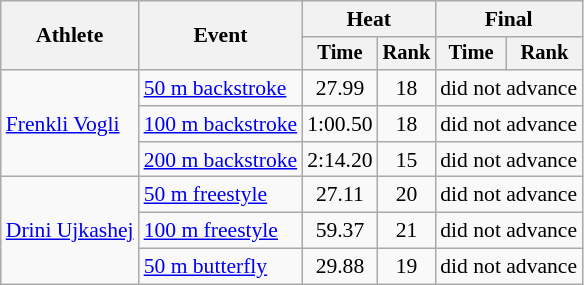<table class=wikitable style="font-size:90%">
<tr>
<th rowspan="2">Athlete</th>
<th rowspan="2">Event</th>
<th colspan="2">Heat</th>
<th colspan="2">Final</th>
</tr>
<tr style="font-size:95%">
<th>Time</th>
<th>Rank</th>
<th>Time</th>
<th>Rank</th>
</tr>
<tr align=center>
<td align=left rowspan=3><a href='#'>Frenkli Vogli</a></td>
<td align=left><a href='#'>50 m backstroke</a></td>
<td>27.99</td>
<td>18</td>
<td colspan=2>did not advance</td>
</tr>
<tr align=center>
<td align=left><a href='#'>100 m backstroke</a></td>
<td>1:00.50</td>
<td>18</td>
<td colspan=2>did not advance</td>
</tr>
<tr align=center>
<td align=left><a href='#'>200 m backstroke</a></td>
<td>2:14.20</td>
<td>15</td>
<td colspan=2>did not advance</td>
</tr>
<tr align=center>
<td align=left rowspan=3><a href='#'>Drini Ujkashej</a></td>
<td align=left><a href='#'>50 m freestyle</a></td>
<td>27.11</td>
<td>20</td>
<td colspan=2>did not advance</td>
</tr>
<tr align=center>
<td align=left><a href='#'>100 m freestyle</a></td>
<td>59.37</td>
<td>21</td>
<td colspan=2>did not advance</td>
</tr>
<tr align=center>
<td align=left><a href='#'>50 m butterfly</a></td>
<td>29.88</td>
<td>19</td>
<td colspan=2>did not advance</td>
</tr>
</table>
